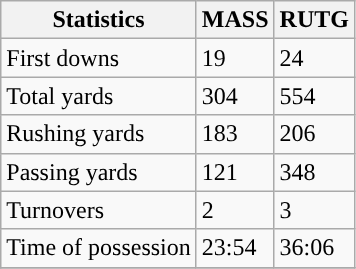<table class="wikitable">
<tr>
<th>Statistics</th>
<th>MASS</th>
<th>RUTG</th>
</tr>
<tr>
<td>First downs</td>
<td>19</td>
<td>24</td>
</tr>
<tr>
<td>Total yards</td>
<td>304</td>
<td>554</td>
</tr>
<tr>
<td>Rushing yards</td>
<td>183</td>
<td>206</td>
</tr>
<tr>
<td>Passing yards</td>
<td>121</td>
<td>348</td>
</tr>
<tr>
<td>Turnovers</td>
<td>2</td>
<td>3</td>
</tr>
<tr>
<td>Time of possession</td>
<td>23:54</td>
<td>36:06</td>
</tr>
<tr>
</tr>
</table>
